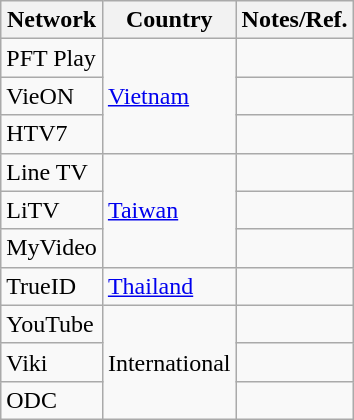<table class="wikitable">
<tr>
<th>Network</th>
<th>Country</th>
<th>Notes/Ref.</th>
</tr>
<tr>
<td>PFT Play</td>
<td rowspan="3"> <a href='#'>Vietnam</a></td>
<td></td>
</tr>
<tr>
<td>VieON</td>
<td></td>
</tr>
<tr>
<td>HTV7</td>
<td></td>
</tr>
<tr>
<td>Line TV</td>
<td rowspan="3"> <a href='#'>Taiwan</a></td>
<td></td>
</tr>
<tr>
<td>LiTV</td>
<td></td>
</tr>
<tr>
<td>MyVideo</td>
<td></td>
</tr>
<tr>
<td>TrueID</td>
<td> <a href='#'>Thailand</a></td>
<td></td>
</tr>
<tr>
<td>YouTube</td>
<td rowspan="3">International</td>
<td></td>
</tr>
<tr>
<td>Viki</td>
<td></td>
</tr>
<tr>
<td>ODC</td>
<td></td>
</tr>
</table>
